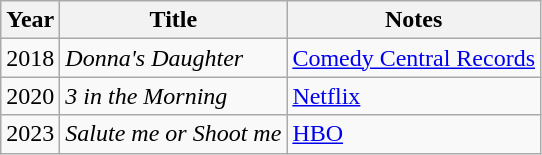<table class="wikitable sortable">
<tr>
<th>Year</th>
<th>Title</th>
<th>Notes</th>
</tr>
<tr>
<td>2018</td>
<td><em>Donna's Daughter</em></td>
<td><a href='#'>Comedy Central Records</a></td>
</tr>
<tr>
<td>2020</td>
<td><em>3 in the Morning</em></td>
<td><a href='#'>Netflix</a></td>
</tr>
<tr>
<td>2023</td>
<td><em>Salute me or Shoot me</em></td>
<td><a href='#'>HBO</a></td>
</tr>
</table>
